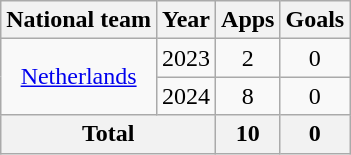<table class="wikitable" style="text-align: center;">
<tr>
<th>National team</th>
<th>Year</th>
<th>Apps</th>
<th>Goals</th>
</tr>
<tr>
<td rowspan="2"><a href='#'>Netherlands</a></td>
<td>2023</td>
<td>2</td>
<td>0</td>
</tr>
<tr>
<td>2024</td>
<td>8</td>
<td>0</td>
</tr>
<tr>
<th colspan="2">Total</th>
<th>10</th>
<th>0</th>
</tr>
</table>
